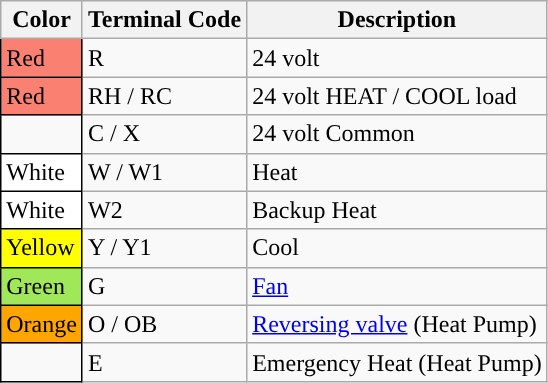<table class="wikitable">
<tr>
<th>Color</th>
<th>Terminal Code</th>
<th>Description</th>
</tr>
<tr>
<td style="border-color:black; white-space:nowrap; background:salmon;">Red</td>
<td>R</td>
<td>24 volt</td>
</tr>
<tr>
<td style="border-color:black; white-space:nowrap; background:salmon;">Red</td>
<td>RH / RC</td>
<td>24 volt HEAT / COOL load</td>
</tr>
<tr>
<td style="border-color:black;"></td>
<td>C / X</td>
<td>24 volt Common</td>
</tr>
<tr>
<td style="border-color:black; white-space:nowrap; background:white;">White</td>
<td>W / W1</td>
<td>Heat</td>
</tr>
<tr>
<td style="border-color:black; white-space:nowrap; background:white;">White</td>
<td>W2</td>
<td>Backup Heat</td>
</tr>
<tr>
<td style="border-color:black; white-space:nowrap; background:yellow;">Yellow</td>
<td>Y / Y1</td>
<td>Cool</td>
</tr>
<tr>
<td style="border-color:black; white-space:nowrap; background:#a0e75a;">Green</td>
<td>G</td>
<td><a href='#'>Fan</a></td>
</tr>
<tr>
<td style="border-color:black; white-space:nowrap; background:orange;">Orange</td>
<td>O / OB</td>
<td><a href='#'>Reversing valve</a> (Heat Pump)</td>
</tr>
<tr>
<td style="border-color:black;"></td>
<td>E</td>
<td>Emergency Heat (Heat Pump)</td>
</tr>
</table>
